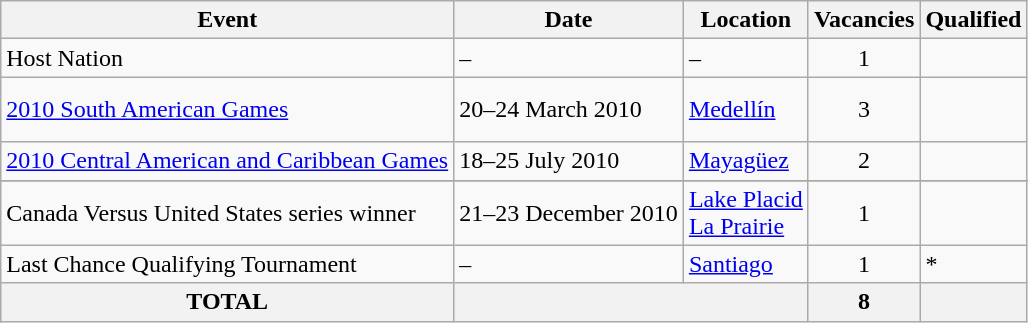<table class="wikitable">
<tr>
<th>Event</th>
<th>Date</th>
<th>Location</th>
<th>Vacancies</th>
<th>Qualified</th>
</tr>
<tr>
<td>Host Nation</td>
<td>–</td>
<td>–</td>
<td align=center>1</td>
<td></td>
</tr>
<tr>
<td><a href='#'>2010 South American Games</a></td>
<td>20–24 March 2010</td>
<td> <a href='#'>Medellín</a></td>
<td align=center>3</td>
<td><br><br></td>
</tr>
<tr>
<td><a href='#'>2010 Central American and Caribbean Games</a></td>
<td>18–25 July 2010</td>
<td> <a href='#'>Mayagüez</a></td>
<td align=center>2</td>
<td><br></td>
</tr>
<tr>
</tr>
<tr>
<td>Canada Versus United States series winner</td>
<td>21–23 December 2010</td>
<td> <a href='#'>Lake Placid</a><br> <a href='#'>La Prairie</a></td>
<td align=center>1</td>
<td></td>
</tr>
<tr>
<td>Last Chance Qualifying Tournament</td>
<td>–</td>
<td> <a href='#'>Santiago</a></td>
<td align=center>1</td>
<td>*</td>
</tr>
<tr>
<th>TOTAL</th>
<th colspan="2"></th>
<th>8</th>
<th></th>
</tr>
</table>
